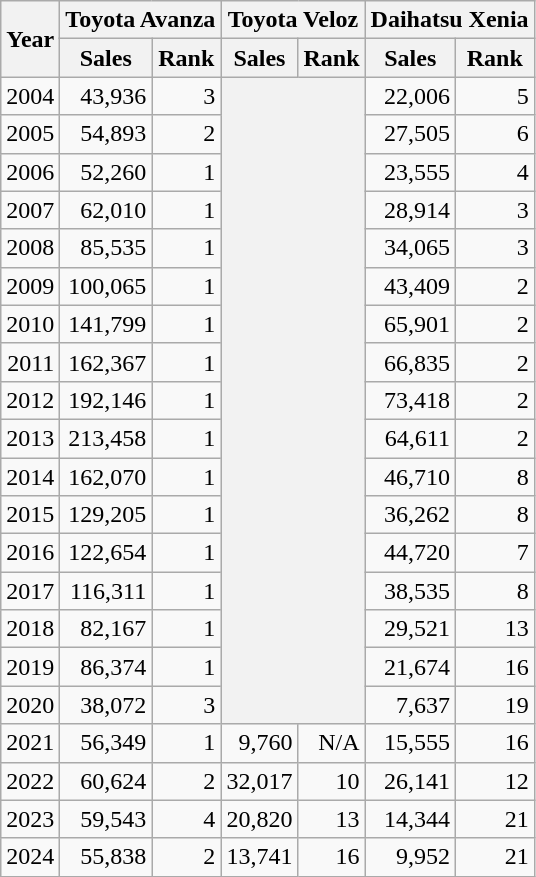<table class="wikitable" style="text-align: right;">
<tr>
<th rowspan="2">Year</th>
<th colspan="2">Toyota Avanza</th>
<th colspan="2">Toyota Veloz</th>
<th colspan="2">Daihatsu Xenia</th>
</tr>
<tr>
<th>Sales</th>
<th>Rank</th>
<th>Sales</th>
<th>Rank</th>
<th>Sales</th>
<th>Rank</th>
</tr>
<tr>
<td>2004</td>
<td>43,936</td>
<td>3</td>
<th colspan="2"  rowspan="17"></th>
<td>22,006</td>
<td>5</td>
</tr>
<tr>
<td>2005</td>
<td>54,893</td>
<td>2</td>
<td>27,505</td>
<td>6</td>
</tr>
<tr>
<td>2006</td>
<td>52,260</td>
<td>1</td>
<td>23,555</td>
<td>4</td>
</tr>
<tr>
<td>2007</td>
<td>62,010</td>
<td>1</td>
<td>28,914</td>
<td>3</td>
</tr>
<tr>
<td>2008</td>
<td>85,535</td>
<td>1</td>
<td>34,065</td>
<td>3</td>
</tr>
<tr>
<td>2009</td>
<td>100,065</td>
<td>1</td>
<td>43,409</td>
<td>2</td>
</tr>
<tr>
<td>2010</td>
<td>141,799</td>
<td>1</td>
<td>65,901</td>
<td>2</td>
</tr>
<tr>
<td>2011</td>
<td>162,367</td>
<td>1</td>
<td>66,835</td>
<td>2</td>
</tr>
<tr>
<td>2012</td>
<td>192,146</td>
<td>1</td>
<td>73,418</td>
<td>2</td>
</tr>
<tr>
<td>2013</td>
<td>213,458</td>
<td>1</td>
<td>64,611</td>
<td>2</td>
</tr>
<tr>
<td>2014</td>
<td>162,070</td>
<td>1</td>
<td>46,710</td>
<td>8</td>
</tr>
<tr>
<td>2015</td>
<td>129,205</td>
<td>1</td>
<td>36,262</td>
<td>8</td>
</tr>
<tr>
<td>2016</td>
<td>122,654</td>
<td>1</td>
<td>44,720</td>
<td>7</td>
</tr>
<tr>
<td>2017</td>
<td>116,311</td>
<td>1</td>
<td>38,535</td>
<td>8</td>
</tr>
<tr>
<td>2018</td>
<td>82,167</td>
<td>1</td>
<td>29,521</td>
<td>13</td>
</tr>
<tr>
<td>2019</td>
<td>86,374</td>
<td>1</td>
<td>21,674</td>
<td>16</td>
</tr>
<tr>
<td>2020</td>
<td>38,072</td>
<td>3</td>
<td>7,637</td>
<td>19</td>
</tr>
<tr>
<td>2021</td>
<td>56,349</td>
<td>1</td>
<td>9,760</td>
<td>N/A</td>
<td>15,555</td>
<td>16</td>
</tr>
<tr>
<td>2022</td>
<td>60,624</td>
<td>2</td>
<td>32,017</td>
<td>10</td>
<td>26,141</td>
<td>12</td>
</tr>
<tr>
<td>2023</td>
<td>59,543</td>
<td>4</td>
<td>20,820</td>
<td>13</td>
<td>14,344</td>
<td>21</td>
</tr>
<tr>
<td>2024</td>
<td>55,838</td>
<td>2</td>
<td>13,741</td>
<td>16</td>
<td>9,952</td>
<td>21</td>
</tr>
</table>
